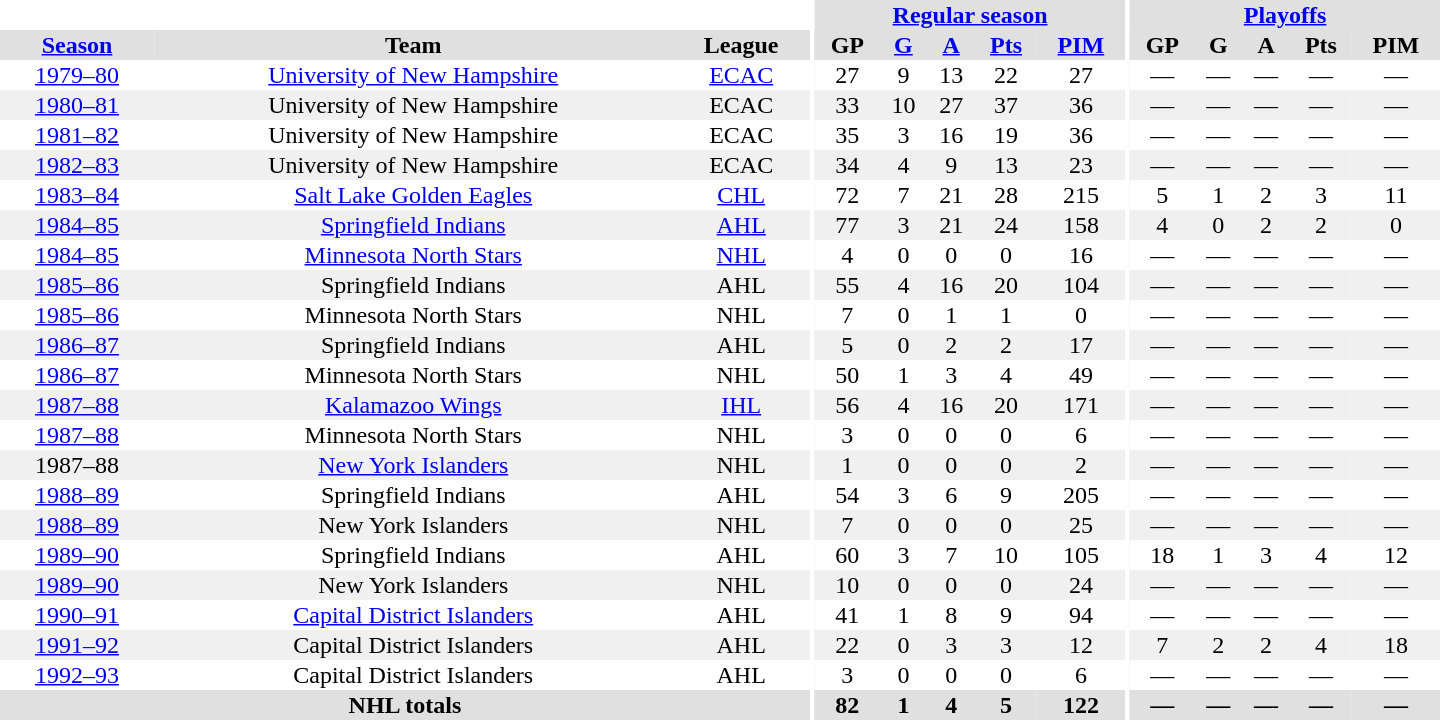<table border="0" cellpadding="1" cellspacing="0" style="text-align:center; width:60em">
<tr bgcolor="#e0e0e0">
<th colspan="3" bgcolor="#ffffff"></th>
<th rowspan="96" bgcolor="#ffffff"></th>
<th colspan="5"><a href='#'>Regular season</a></th>
<th rowspan="96" bgcolor="#ffffff"></th>
<th colspan="5"><a href='#'>Playoffs</a></th>
</tr>
<tr bgcolor="#e0e0e0">
<th><a href='#'>Season</a></th>
<th>Team</th>
<th>League</th>
<th>GP</th>
<th><a href='#'>G</a></th>
<th><a href='#'>A</a></th>
<th><a href='#'>Pts</a></th>
<th><a href='#'>PIM</a></th>
<th>GP</th>
<th>G</th>
<th>A</th>
<th>Pts</th>
<th>PIM</th>
</tr>
<tr>
<td><a href='#'>1979–80</a></td>
<td><a href='#'>University of New Hampshire</a></td>
<td><a href='#'>ECAC</a></td>
<td>27</td>
<td>9</td>
<td>13</td>
<td>22</td>
<td>27</td>
<td>—</td>
<td>—</td>
<td>—</td>
<td>—</td>
<td>—</td>
</tr>
<tr bgcolor="#f0f0f0">
<td><a href='#'>1980–81</a></td>
<td>University of New Hampshire</td>
<td>ECAC</td>
<td>33</td>
<td>10</td>
<td>27</td>
<td>37</td>
<td>36</td>
<td>—</td>
<td>—</td>
<td>—</td>
<td>—</td>
<td>—</td>
</tr>
<tr>
<td><a href='#'>1981–82</a></td>
<td>University of New Hampshire</td>
<td>ECAC</td>
<td>35</td>
<td>3</td>
<td>16</td>
<td>19</td>
<td>36</td>
<td>—</td>
<td>—</td>
<td>—</td>
<td>—</td>
<td>—</td>
</tr>
<tr bgcolor="#f0f0f0">
<td><a href='#'>1982–83</a></td>
<td>University of New Hampshire</td>
<td>ECAC</td>
<td>34</td>
<td>4</td>
<td>9</td>
<td>13</td>
<td>23</td>
<td>—</td>
<td>—</td>
<td>—</td>
<td>—</td>
<td>—</td>
</tr>
<tr>
<td><a href='#'>1983–84</a></td>
<td><a href='#'>Salt Lake Golden Eagles</a></td>
<td><a href='#'>CHL</a></td>
<td>72</td>
<td>7</td>
<td>21</td>
<td>28</td>
<td>215</td>
<td>5</td>
<td>1</td>
<td>2</td>
<td>3</td>
<td>11</td>
</tr>
<tr bgcolor="#f0f0f0">
<td><a href='#'>1984–85</a></td>
<td><a href='#'>Springfield Indians</a></td>
<td><a href='#'>AHL</a></td>
<td>77</td>
<td>3</td>
<td>21</td>
<td>24</td>
<td>158</td>
<td>4</td>
<td>0</td>
<td>2</td>
<td>2</td>
<td>0</td>
</tr>
<tr>
<td><a href='#'>1984–85</a></td>
<td><a href='#'>Minnesota North Stars</a></td>
<td><a href='#'>NHL</a></td>
<td>4</td>
<td>0</td>
<td>0</td>
<td>0</td>
<td>16</td>
<td>—</td>
<td>—</td>
<td>—</td>
<td>—</td>
<td>—</td>
</tr>
<tr bgcolor="#f0f0f0">
<td><a href='#'>1985–86</a></td>
<td>Springfield Indians</td>
<td>AHL</td>
<td>55</td>
<td>4</td>
<td>16</td>
<td>20</td>
<td>104</td>
<td>—</td>
<td>—</td>
<td>—</td>
<td>—</td>
<td>—</td>
</tr>
<tr>
<td><a href='#'>1985–86</a></td>
<td>Minnesota North Stars</td>
<td>NHL</td>
<td>7</td>
<td>0</td>
<td>1</td>
<td>1</td>
<td>0</td>
<td>—</td>
<td>—</td>
<td>—</td>
<td>—</td>
<td>—</td>
</tr>
<tr bgcolor="#f0f0f0">
<td><a href='#'>1986–87</a></td>
<td>Springfield Indians</td>
<td>AHL</td>
<td>5</td>
<td>0</td>
<td>2</td>
<td>2</td>
<td>17</td>
<td>—</td>
<td>—</td>
<td>—</td>
<td>—</td>
<td>—</td>
</tr>
<tr>
<td><a href='#'>1986–87</a></td>
<td>Minnesota North Stars</td>
<td>NHL</td>
<td>50</td>
<td>1</td>
<td>3</td>
<td>4</td>
<td>49</td>
<td>—</td>
<td>—</td>
<td>—</td>
<td>—</td>
<td>—</td>
</tr>
<tr bgcolor="#f0f0f0">
<td><a href='#'>1987–88</a></td>
<td><a href='#'>Kalamazoo Wings</a></td>
<td><a href='#'>IHL</a></td>
<td>56</td>
<td>4</td>
<td>16</td>
<td>20</td>
<td>171</td>
<td>—</td>
<td>—</td>
<td>—</td>
<td>—</td>
<td>—</td>
</tr>
<tr>
<td><a href='#'>1987–88</a></td>
<td>Minnesota North Stars</td>
<td>NHL</td>
<td>3</td>
<td>0</td>
<td>0</td>
<td>0</td>
<td>6</td>
<td>—</td>
<td>—</td>
<td>—</td>
<td>—</td>
<td>—</td>
</tr>
<tr bgcolor="#f0f0f0">
<td>1987–88</td>
<td><a href='#'>New York Islanders</a></td>
<td>NHL</td>
<td>1</td>
<td>0</td>
<td>0</td>
<td>0</td>
<td>2</td>
<td>—</td>
<td>—</td>
<td>—</td>
<td>—</td>
<td>—</td>
</tr>
<tr>
<td><a href='#'>1988–89</a></td>
<td>Springfield Indians</td>
<td>AHL</td>
<td>54</td>
<td>3</td>
<td>6</td>
<td>9</td>
<td>205</td>
<td>—</td>
<td>—</td>
<td>—</td>
<td>—</td>
<td>—</td>
</tr>
<tr bgcolor="#f0f0f0">
<td><a href='#'>1988–89</a></td>
<td>New York Islanders</td>
<td>NHL</td>
<td>7</td>
<td>0</td>
<td>0</td>
<td>0</td>
<td>25</td>
<td>—</td>
<td>—</td>
<td>—</td>
<td>—</td>
<td>—</td>
</tr>
<tr>
<td><a href='#'>1989–90</a></td>
<td>Springfield Indians</td>
<td>AHL</td>
<td>60</td>
<td>3</td>
<td>7</td>
<td>10</td>
<td>105</td>
<td>18</td>
<td>1</td>
<td>3</td>
<td>4</td>
<td>12</td>
</tr>
<tr bgcolor="#f0f0f0">
<td><a href='#'>1989–90</a></td>
<td>New York Islanders</td>
<td>NHL</td>
<td>10</td>
<td>0</td>
<td>0</td>
<td>0</td>
<td>24</td>
<td>—</td>
<td>—</td>
<td>—</td>
<td>—</td>
<td>—</td>
</tr>
<tr>
<td><a href='#'>1990–91</a></td>
<td><a href='#'>Capital District Islanders</a></td>
<td>AHL</td>
<td>41</td>
<td>1</td>
<td>8</td>
<td>9</td>
<td>94</td>
<td>—</td>
<td>—</td>
<td>—</td>
<td>—</td>
<td>—</td>
</tr>
<tr bgcolor="#f0f0f0">
<td><a href='#'>1991–92</a></td>
<td>Capital District Islanders</td>
<td>AHL</td>
<td>22</td>
<td>0</td>
<td>3</td>
<td>3</td>
<td>12</td>
<td>7</td>
<td>2</td>
<td>2</td>
<td>4</td>
<td>18</td>
</tr>
<tr>
<td><a href='#'>1992–93</a></td>
<td>Capital District Islanders</td>
<td>AHL</td>
<td>3</td>
<td>0</td>
<td>0</td>
<td>0</td>
<td>6</td>
<td>—</td>
<td>—</td>
<td>—</td>
<td>—</td>
<td>—</td>
</tr>
<tr bgcolor="#e0e0e0">
<th colspan="3">NHL totals</th>
<th>82</th>
<th>1</th>
<th>4</th>
<th>5</th>
<th>122</th>
<th>—</th>
<th>—</th>
<th>—</th>
<th>—</th>
<th>—</th>
</tr>
</table>
